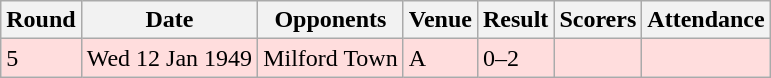<table class="wikitable">
<tr>
<th>Round</th>
<th>Date</th>
<th>Opponents</th>
<th>Venue</th>
<th>Result</th>
<th>Scorers</th>
<th>Attendance</th>
</tr>
<tr bgcolor="#ffdddd">
<td>5</td>
<td>Wed 12 Jan 1949</td>
<td>Milford Town</td>
<td>A</td>
<td>0–2</td>
<td></td>
<td></td>
</tr>
</table>
